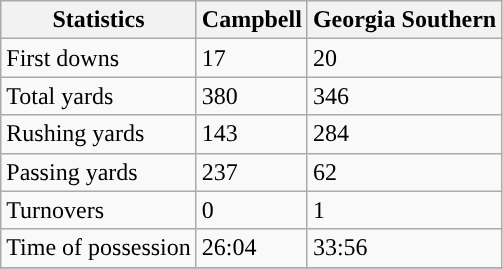<table class="wikitable">
<tr>
<th>Statistics</th>
<th>Campbell</th>
<th>Georgia Southern</th>
</tr>
<tr>
<td>First downs</td>
<td>17</td>
<td>20</td>
</tr>
<tr>
<td>Total yards</td>
<td>380</td>
<td>346</td>
</tr>
<tr>
<td>Rushing yards</td>
<td>143</td>
<td>284</td>
</tr>
<tr>
<td>Passing yards</td>
<td>237</td>
<td>62</td>
</tr>
<tr>
<td>Turnovers</td>
<td>0</td>
<td>1</td>
</tr>
<tr>
<td>Time of possession</td>
<td>26:04</td>
<td>33:56</td>
</tr>
<tr>
</tr>
</table>
